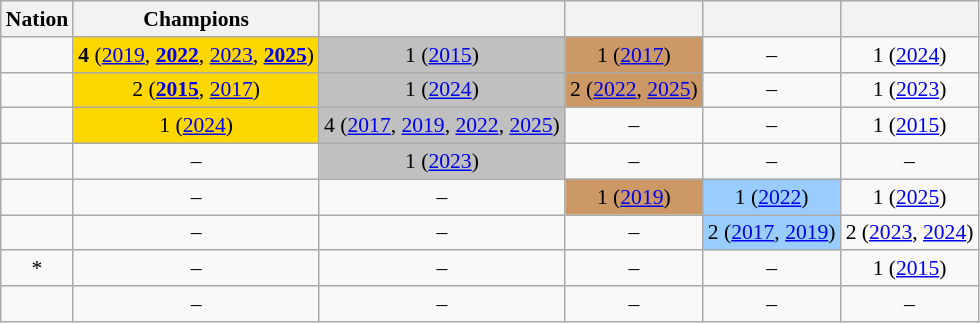<table class="wikitable"; style="font-size:90%; text-align:center">
<tr>
<th>Nation</th>
<th>Champions</th>
<th></th>
<th></th>
<th></th>
<th></th>
</tr>
<tr>
<td></td>
<td style="background:gold"><strong>4</strong> (<a href='#'>2019</a>, <a href='#'><strong>2022</strong></a>, <a href='#'>2023</a>, <a href='#'><strong>2025</strong></a>)</td>
<td style=background:silver>1 (<a href='#'>2015</a>)</td>
<td style=background:#cc9966>1 (<a href='#'>2017</a>)</td>
<td>–</td>
<td>1 (<a href='#'>2024</a>)</td>
</tr>
<tr>
<td></td>
<td style=background:gold>2 (<strong><a href='#'>2015</a></strong>, <a href='#'>2017</a>)</td>
<td style=background:silver>1 (<a href='#'>2024</a>)</td>
<td style=background:#cc9966>2 (<a href='#'>2022</a>, <a href='#'>2025</a>)</td>
<td>–</td>
<td>1 (<a href='#'>2023</a>)</td>
</tr>
<tr>
<td></td>
<td style=background:gold>1 (<a href='#'>2024</a>)</td>
<td style=background:silver>4 (<a href='#'>2017</a>, <a href='#'>2019</a>, <a href='#'>2022</a>, <a href='#'>2025</a>)</td>
<td>–</td>
<td>–</td>
<td>1 (<a href='#'>2015</a>)</td>
</tr>
<tr>
<td></td>
<td>–</td>
<td style=background:silver>1 (<a href='#'>2023</a>)</td>
<td>–</td>
<td>–</td>
<td>–</td>
</tr>
<tr>
<td></td>
<td>–</td>
<td>–</td>
<td style="background:#cc9966">1 (<a href='#'>2019</a>)</td>
<td style=background:#9acdff>1 (<a href='#'>2022</a>)</td>
<td>1 (<a href='#'>2025</a>)</td>
</tr>
<tr>
<td></td>
<td>–</td>
<td>–</td>
<td>–</td>
<td style=background:#9acdff>2 (<a href='#'>2017</a>, <a href='#'>2019</a>)</td>
<td>2 (<a href='#'>2023</a>, <a href='#'>2024</a>)</td>
</tr>
<tr>
<td>*</td>
<td>–</td>
<td>–</td>
<td>–</td>
<td>–</td>
<td>1 (<a href='#'>2015</a>)</td>
</tr>
<tr>
<td></td>
<td>–</td>
<td>–</td>
<td>–</td>
<td>–</td>
<td>–</td>
</tr>
</table>
